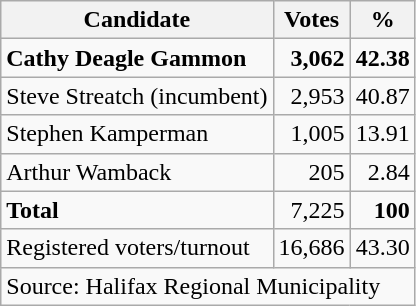<table class=wikitable style=text-align:right>
<tr>
<th>Candidate</th>
<th>Votes</th>
<th>%</th>
</tr>
<tr>
<td align=left><strong>Cathy Deagle Gammon</strong></td>
<td><strong>3,062</strong></td>
<td><strong>42.38</strong></td>
</tr>
<tr>
<td align=left>Steve Streatch (incumbent)</td>
<td>2,953</td>
<td>40.87</td>
</tr>
<tr>
<td align=left>Stephen Kamperman</td>
<td>1,005</td>
<td>13.91</td>
</tr>
<tr>
<td align=left>Arthur Wamback</td>
<td>205</td>
<td>2.84</td>
</tr>
<tr>
<td align=left><strong>Total</strong></td>
<td>7,225</td>
<td><strong>100</strong></td>
</tr>
<tr>
<td align=left>Registered voters/turnout</td>
<td>16,686</td>
<td>43.30</td>
</tr>
<tr>
<td align=left colspan=3>Source: Halifax Regional Municipality</td>
</tr>
</table>
